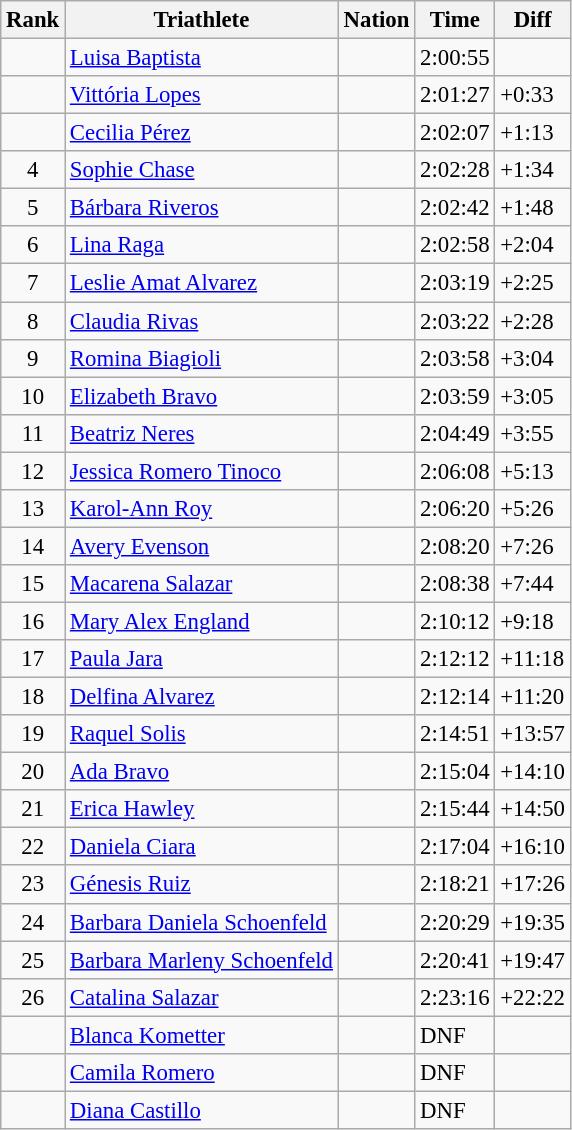<table class="wikitable sortable" style="font-size:95%" style="width:55em;">
<tr>
<th>Rank</th>
<th>Triathlete</th>
<th>Nation</th>
<th>Time</th>
<th>Diff</th>
</tr>
<tr>
<td align=center></td>
<td><a href='#'>Luisa Baptista</a></td>
<td></td>
<td>2:00:55</td>
<td></td>
</tr>
<tr>
<td align=center></td>
<td><a href='#'>Vittória Lopes</a></td>
<td></td>
<td>2:01:27</td>
<td>+0:33</td>
</tr>
<tr>
<td align=center></td>
<td><a href='#'>Cecilia Pérez</a></td>
<td></td>
<td>2:02:07</td>
<td>+1:13</td>
</tr>
<tr>
<td align=center>4</td>
<td><a href='#'>Sophie Chase</a></td>
<td></td>
<td>2:02:28</td>
<td>+1:34</td>
</tr>
<tr>
<td align=center>5</td>
<td><a href='#'>Bárbara Riveros</a></td>
<td></td>
<td>2:02:42</td>
<td>+1:48</td>
</tr>
<tr>
<td align=center>6</td>
<td><a href='#'>Lina Raga</a></td>
<td></td>
<td>2:02:58</td>
<td>+2:04</td>
</tr>
<tr>
<td align=center>7</td>
<td><a href='#'>Leslie Amat Alvarez</a></td>
<td></td>
<td>2:03:19</td>
<td>+2:25</td>
</tr>
<tr>
<td align=center>8</td>
<td><a href='#'>Claudia Rivas</a></td>
<td></td>
<td>2:03:22</td>
<td>+2:28</td>
</tr>
<tr>
<td align=center>9</td>
<td><a href='#'>Romina Biagioli</a></td>
<td></td>
<td>2:03:58</td>
<td>+3:04</td>
</tr>
<tr>
<td align=center>10</td>
<td><a href='#'>Elizabeth Bravo</a></td>
<td></td>
<td>2:03:59</td>
<td>+3:05</td>
</tr>
<tr>
<td align=center>11</td>
<td><a href='#'>Beatriz Neres</a></td>
<td></td>
<td>2:04:49</td>
<td>+3:55</td>
</tr>
<tr>
<td align=center>12</td>
<td><a href='#'>Jessica Romero Tinoco</a></td>
<td></td>
<td>2:06:08</td>
<td>+5:13</td>
</tr>
<tr>
<td align=center>13</td>
<td><a href='#'>Karol-Ann Roy</a></td>
<td></td>
<td>2:06:20</td>
<td>+5:26</td>
</tr>
<tr>
<td align=center>14</td>
<td><a href='#'>Avery Evenson</a></td>
<td></td>
<td>2:08:20</td>
<td>+7:26</td>
</tr>
<tr>
<td align=center>15</td>
<td><a href='#'>Macarena Salazar</a></td>
<td></td>
<td>2:08:38</td>
<td>+7:44</td>
</tr>
<tr>
<td align=center>16</td>
<td><a href='#'>Mary Alex England</a></td>
<td></td>
<td>2:10:12</td>
<td>+9:18</td>
</tr>
<tr>
<td align=center>17</td>
<td><a href='#'>Paula Jara</a></td>
<td></td>
<td>2:12:12</td>
<td>+11:18</td>
</tr>
<tr>
<td align=center>18</td>
<td><a href='#'>Delfina Alvarez</a></td>
<td></td>
<td>2:12:14</td>
<td>+11:20</td>
</tr>
<tr>
<td align=center>19</td>
<td><a href='#'>Raquel Solis</a></td>
<td></td>
<td>2:14:51</td>
<td>+13:57</td>
</tr>
<tr>
<td align=center>20</td>
<td><a href='#'>Ada Bravo</a></td>
<td></td>
<td>2:15:04</td>
<td>+14:10</td>
</tr>
<tr>
<td align=center>21</td>
<td><a href='#'>Erica Hawley</a></td>
<td></td>
<td>2:15:44</td>
<td>+14:50</td>
</tr>
<tr>
<td align=center>22</td>
<td><a href='#'>Daniela Ciara</a></td>
<td></td>
<td>2:17:04</td>
<td>+16:10</td>
</tr>
<tr>
<td align=center>23</td>
<td><a href='#'>Génesis Ruiz</a></td>
<td></td>
<td>2:18:21</td>
<td>+17:26</td>
</tr>
<tr>
<td align=center>24</td>
<td><a href='#'>Barbara Daniela Schoenfeld</a></td>
<td></td>
<td>2:20:29</td>
<td>+19:35</td>
</tr>
<tr>
<td align=center>25</td>
<td><a href='#'>Barbara Marleny Schoenfeld</a></td>
<td></td>
<td>2:20:41</td>
<td>+19:47</td>
</tr>
<tr>
<td align=center>26</td>
<td><a href='#'>Catalina Salazar</a></td>
<td></td>
<td>2:23:16</td>
<td>+22:22</td>
</tr>
<tr>
<td align=center></td>
<td><a href='#'>Blanca Kometter</a></td>
<td></td>
<td>DNF</td>
<td></td>
</tr>
<tr>
<td align=center></td>
<td><a href='#'>Camila Romero</a></td>
<td></td>
<td>DNF</td>
<td></td>
</tr>
<tr>
<td align=center></td>
<td><a href='#'>Diana Castillo</a></td>
<td></td>
<td>DNF</td>
<td></td>
</tr>
</table>
